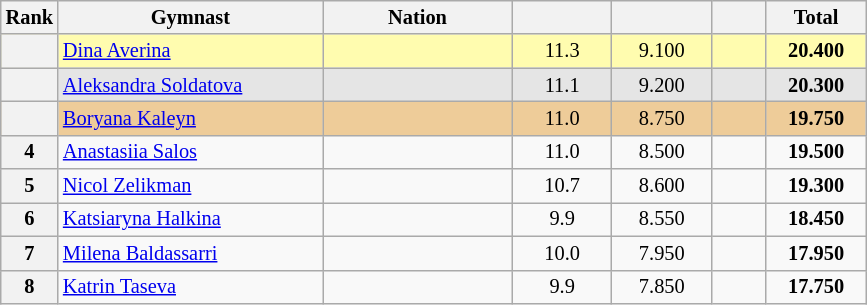<table class="wikitable sortable" style="text-align:center; font-size:85%">
<tr>
<th scope="col" style="width:20px;">Rank</th>
<th ! scope="col" style="width:170px;">Gymnast</th>
<th ! scope="col" style="width:120px;">Nation</th>
<th ! scope="col" style="width:60px;"></th>
<th ! scope="col" style="width:60px;"></th>
<th ! scope="col" style="width:30px;"></th>
<th ! scope="col" style="width:60px;">Total</th>
</tr>
<tr bgcolor=fffcaf>
<th scope=row></th>
<td align=left><a href='#'>Dina Averina</a></td>
<td style="text-align:left;"></td>
<td>11.3</td>
<td>9.100</td>
<td></td>
<td><strong>20.400</strong></td>
</tr>
<tr bgcolor=e5e5e5>
<th scope=row></th>
<td align=left><a href='#'>Aleksandra Soldatova</a></td>
<td style="text-align:left;"></td>
<td>11.1</td>
<td>9.200</td>
<td></td>
<td><strong>20.300</strong></td>
</tr>
<tr bgcolor=eecc99>
<th scope=row></th>
<td align=left><a href='#'>Boryana Kaleyn</a></td>
<td style="text-align:left;"></td>
<td>11.0</td>
<td>8.750</td>
<td></td>
<td><strong>19.750</strong></td>
</tr>
<tr>
<th scope=row>4</th>
<td align=left><a href='#'>Anastasiia Salos</a></td>
<td style="text-align:left;"></td>
<td>11.0</td>
<td>8.500</td>
<td></td>
<td><strong>19.500</strong></td>
</tr>
<tr>
<th scope=row>5</th>
<td align=left><a href='#'>Nicol Zelikman</a></td>
<td style="text-align:left;"></td>
<td>10.7</td>
<td>8.600</td>
<td></td>
<td><strong>19.300</strong></td>
</tr>
<tr>
<th scope=row>6</th>
<td align=left><a href='#'>Katsiaryna Halkina</a></td>
<td style="text-align:left;"></td>
<td>9.9</td>
<td>8.550</td>
<td></td>
<td><strong>18.450</strong></td>
</tr>
<tr>
<th scope=row>7</th>
<td align=left><a href='#'>Milena Baldassarri</a></td>
<td style="text-align:left;"></td>
<td>10.0</td>
<td>7.950</td>
<td></td>
<td><strong>17.950</strong></td>
</tr>
<tr>
<th scope=row>8</th>
<td align=left><a href='#'>Katrin Taseva</a></td>
<td style="text-align:left;"></td>
<td>9.9</td>
<td>7.850</td>
<td></td>
<td><strong>17.750</strong></td>
</tr>
</table>
